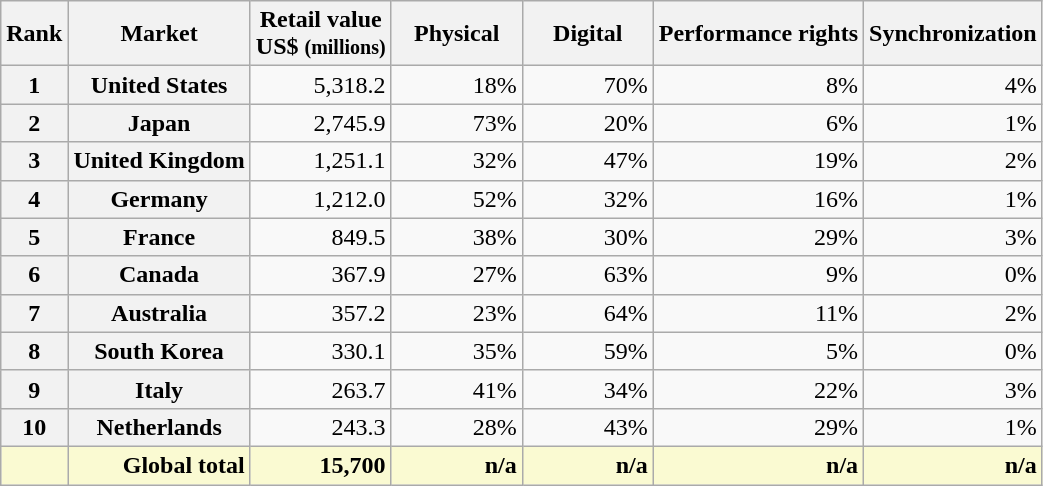<table class="wikitable plainrowheaders sortable" style="text-align:right;">
<tr>
<th scope="col">Rank</th>
<th scope="col">Market</th>
<th scope="col">Retail value<br>US$ <small>(millions)</small></th>
<th scope="col" style="width:5em;">Physical</th>
<th scope="col" style="width:5em;">Digital</th>
<th scope="col">Performance rights</th>
<th scope="col">Synchronization</th>
</tr>
<tr>
<th>1</th>
<th scope="row">United States</th>
<td>5,318.2</td>
<td>18%</td>
<td>70%</td>
<td>8%</td>
<td>4%</td>
</tr>
<tr>
<th>2</th>
<th scope="row">Japan</th>
<td>2,745.9</td>
<td>73%</td>
<td>20%</td>
<td>6%</td>
<td>1%</td>
</tr>
<tr>
<th>3</th>
<th scope="row">United Kingdom</th>
<td>1,251.1</td>
<td>32%</td>
<td>47%</td>
<td>19%</td>
<td>2%</td>
</tr>
<tr>
<th>4</th>
<th scope="row">Germany</th>
<td>1,212.0</td>
<td>52%</td>
<td>32%</td>
<td>16%</td>
<td>1%</td>
</tr>
<tr>
<th>5</th>
<th scope="row">France</th>
<td>849.5</td>
<td>38%</td>
<td>30%</td>
<td>29%</td>
<td>3%</td>
</tr>
<tr>
<th>6</th>
<th scope="row">Canada</th>
<td>367.9</td>
<td>27%</td>
<td>63%</td>
<td>9%</td>
<td>0%</td>
</tr>
<tr>
<th>7</th>
<th scope="row">Australia</th>
<td>357.2</td>
<td>23%</td>
<td>64%</td>
<td>11%</td>
<td>2%</td>
</tr>
<tr>
<th>8</th>
<th scope="row">South Korea</th>
<td>330.1</td>
<td>35%</td>
<td>59%</td>
<td>5%</td>
<td>0%</td>
</tr>
<tr>
<th>9</th>
<th scope="row">Italy</th>
<td>263.7</td>
<td>41%</td>
<td>34%</td>
<td>22%</td>
<td>3%</td>
</tr>
<tr>
<th>10</th>
<th scope="row">Netherlands</th>
<td>243.3</td>
<td>28%</td>
<td>43%</td>
<td>29%</td>
<td>1%</td>
</tr>
<tr class="sortbottom" style="background-color:#FAFAD2; font-weight:bold;">
<td></td>
<td>Global total</td>
<td>15,700</td>
<td>n/a</td>
<td>n/a</td>
<td>n/a</td>
<td>n/a</td>
</tr>
</table>
